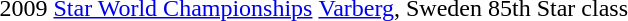<table>
<tr>
<td>2009</td>
<td><a href='#'>Star World Championships</a></td>
<td><a href='#'>Varberg</a>, Sweden</td>
<td>85th</td>
<td>Star class</td>
</tr>
</table>
